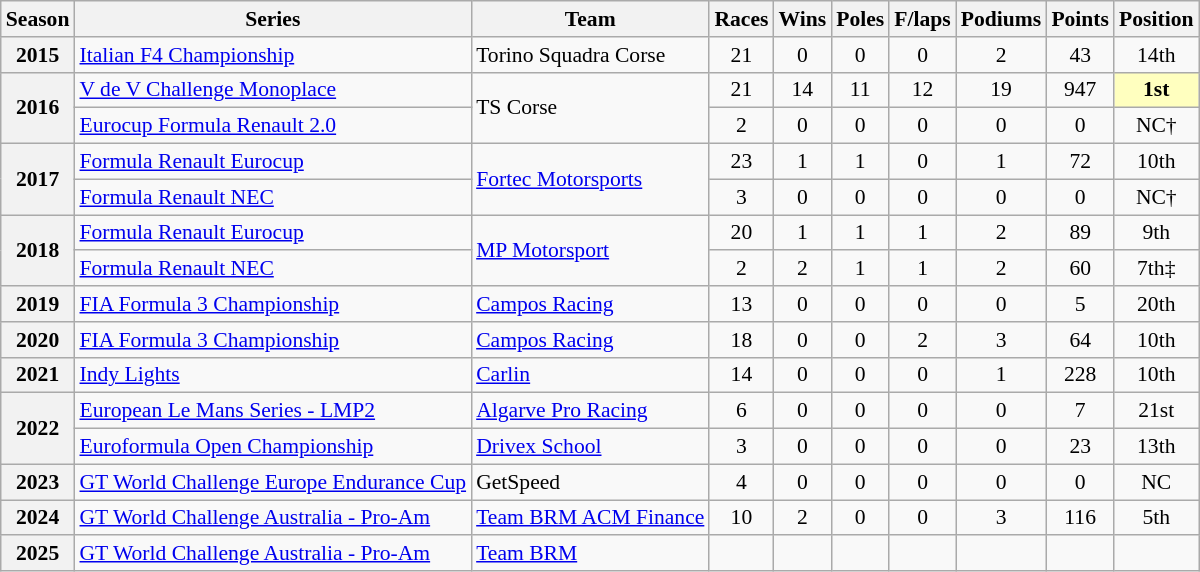<table class="wikitable" style="font-size: 90%; text-align:center">
<tr>
<th>Season</th>
<th>Series</th>
<th>Team</th>
<th>Races</th>
<th>Wins</th>
<th>Poles</th>
<th>F/laps</th>
<th>Podiums</th>
<th>Points</th>
<th>Position</th>
</tr>
<tr>
<th>2015</th>
<td align=left><a href='#'>Italian F4 Championship</a></td>
<td align=left>Torino Squadra Corse</td>
<td>21</td>
<td>0</td>
<td>0</td>
<td>0</td>
<td>2</td>
<td>43</td>
<td>14th</td>
</tr>
<tr>
<th rowspan=2>2016</th>
<td align=left><a href='#'>V de V Challenge Monoplace</a></td>
<td align=left rowspan=2>TS Corse</td>
<td>21</td>
<td>14</td>
<td>11</td>
<td>12</td>
<td>19</td>
<td>947</td>
<td style="background:#FFFFBF"><strong>1st</strong></td>
</tr>
<tr>
<td align=left><a href='#'>Eurocup Formula Renault 2.0</a></td>
<td>2</td>
<td>0</td>
<td>0</td>
<td>0</td>
<td>0</td>
<td>0</td>
<td>NC†</td>
</tr>
<tr>
<th rowspan=2>2017</th>
<td align=left><a href='#'>Formula Renault Eurocup</a></td>
<td align=left rowspan=2><a href='#'>Fortec Motorsports</a></td>
<td>23</td>
<td>1</td>
<td>1</td>
<td>0</td>
<td>1</td>
<td>72</td>
<td>10th</td>
</tr>
<tr>
<td align=left><a href='#'>Formula Renault NEC</a></td>
<td>3</td>
<td>0</td>
<td>0</td>
<td>0</td>
<td>0</td>
<td>0</td>
<td>NC†</td>
</tr>
<tr>
<th rowspan=2>2018</th>
<td align=left><a href='#'>Formula Renault Eurocup</a></td>
<td align=left rowspan=2><a href='#'>MP Motorsport</a></td>
<td>20</td>
<td>1</td>
<td>1</td>
<td>1</td>
<td>2</td>
<td>89</td>
<td>9th</td>
</tr>
<tr>
<td align=left><a href='#'>Formula Renault NEC</a></td>
<td>2</td>
<td>2</td>
<td>1</td>
<td>1</td>
<td>2</td>
<td>60</td>
<td>7th‡</td>
</tr>
<tr>
<th>2019</th>
<td align=left><a href='#'>FIA Formula 3 Championship</a></td>
<td align=left><a href='#'>Campos Racing</a></td>
<td>13</td>
<td>0</td>
<td>0</td>
<td>0</td>
<td>0</td>
<td>5</td>
<td>20th</td>
</tr>
<tr>
<th>2020</th>
<td align=left><a href='#'>FIA Formula 3 Championship</a></td>
<td align=left><a href='#'>Campos Racing</a></td>
<td>18</td>
<td>0</td>
<td>0</td>
<td>2</td>
<td>3</td>
<td>64</td>
<td>10th</td>
</tr>
<tr>
<th>2021</th>
<td align=left><a href='#'>Indy Lights</a></td>
<td align=left><a href='#'>Carlin</a></td>
<td>14</td>
<td>0</td>
<td>0</td>
<td>0</td>
<td>1</td>
<td>228</td>
<td>10th</td>
</tr>
<tr>
<th rowspan=2>2022</th>
<td align=left><a href='#'>European Le Mans Series - LMP2</a></td>
<td align=left><a href='#'>Algarve Pro Racing</a></td>
<td>6</td>
<td>0</td>
<td>0</td>
<td>0</td>
<td>0</td>
<td>7</td>
<td>21st</td>
</tr>
<tr>
<td align=left><a href='#'>Euroformula Open Championship</a></td>
<td align=left><a href='#'>Drivex School</a></td>
<td>3</td>
<td>0</td>
<td>0</td>
<td>0</td>
<td>0</td>
<td>23</td>
<td>13th</td>
</tr>
<tr>
<th>2023</th>
<td align=left><a href='#'>GT World Challenge Europe Endurance Cup</a></td>
<td align=left>GetSpeed</td>
<td>4</td>
<td>0</td>
<td>0</td>
<td>0</td>
<td>0</td>
<td>0</td>
<td>NC</td>
</tr>
<tr>
<th>2024</th>
<td align=left><a href='#'>GT World Challenge Australia - Pro-Am</a></td>
<td align=left><a href='#'>Team BRM ACM Finance</a></td>
<td>10</td>
<td>2</td>
<td>0</td>
<td>0</td>
<td>3</td>
<td>116</td>
<td>5th</td>
</tr>
<tr>
<th>2025</th>
<td align=left><a href='#'>GT World Challenge Australia - Pro-Am</a></td>
<td align=left><a href='#'>Team BRM</a></td>
<td></td>
<td></td>
<td></td>
<td></td>
<td></td>
<td></td>
<td></td>
</tr>
</table>
